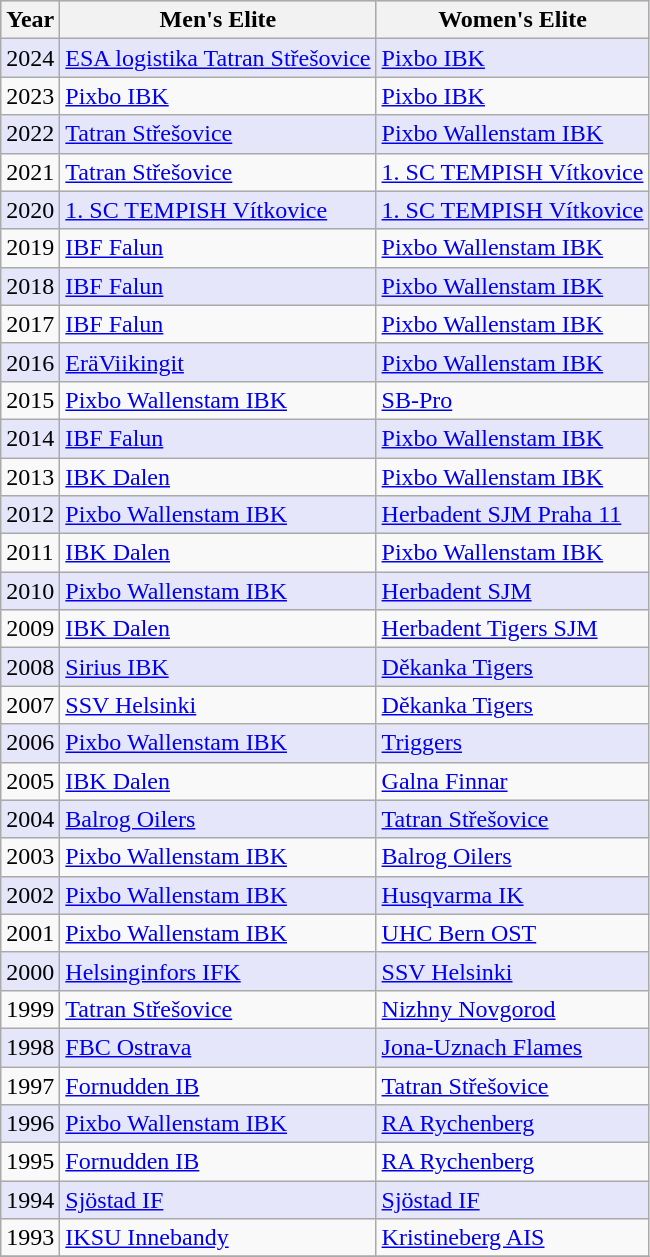<table class="wikitable">
<tr bgcolor="ccccff" align=left>
<th>Year</th>
<th>Men's Elite</th>
<th>Women's Elite</th>
</tr>
<tr bgcolor="E6E6FA">
<td>2024</td>
<td> <a href='#'>ESA logistika Tatran Střešovice</a></td>
<td> <a href='#'>Pixbo IBK</a></td>
</tr>
<tr>
<td>2023</td>
<td> <a href='#'>Pixbo IBK</a></td>
<td> <a href='#'>Pixbo IBK</a></td>
</tr>
<tr bgcolor="E6E6FA">
<td>2022</td>
<td> <a href='#'>Tatran Střešovice</a></td>
<td> <a href='#'>Pixbo Wallenstam IBK</a></td>
</tr>
<tr>
<td>2021</td>
<td> <a href='#'>Tatran Střešovice</a></td>
<td> <a href='#'>1. SC TEMPISH Vítkovice</a></td>
</tr>
<tr bgcolor="E6E6FA">
<td>2020</td>
<td> <a href='#'>1. SC TEMPISH Vítkovice</a></td>
<td> <a href='#'>1. SC TEMPISH Vítkovice</a></td>
</tr>
<tr>
<td>2019</td>
<td> <a href='#'>IBF Falun</a></td>
<td> <a href='#'>Pixbo Wallenstam IBK</a></td>
</tr>
<tr bgcolor="E6E6FA">
<td>2018</td>
<td> <a href='#'>IBF Falun</a></td>
<td> <a href='#'>Pixbo Wallenstam IBK</a></td>
</tr>
<tr>
<td>2017</td>
<td> <a href='#'>IBF Falun</a></td>
<td> <a href='#'>Pixbo Wallenstam IBK</a></td>
</tr>
<tr bgcolor="E6E6FA">
<td>2016</td>
<td> <a href='#'>EräViikingit</a></td>
<td> <a href='#'>Pixbo Wallenstam IBK</a></td>
</tr>
<tr>
<td>2015</td>
<td> <a href='#'>Pixbo Wallenstam IBK</a></td>
<td> <a href='#'>SB-Pro</a></td>
</tr>
<tr bgcolor="E6E6FA">
<td>2014</td>
<td> <a href='#'>IBF Falun</a></td>
<td> <a href='#'>Pixbo Wallenstam IBK</a></td>
</tr>
<tr>
<td>2013</td>
<td> <a href='#'>IBK Dalen</a></td>
<td> <a href='#'>Pixbo Wallenstam IBK</a></td>
</tr>
<tr bgcolor="E6E6FA">
<td>2012</td>
<td> <a href='#'>Pixbo Wallenstam IBK</a></td>
<td> <a href='#'>Herbadent SJM Praha 11</a></td>
</tr>
<tr>
<td>2011</td>
<td> <a href='#'>IBK Dalen</a></td>
<td> <a href='#'>Pixbo Wallenstam IBK</a></td>
</tr>
<tr bgcolor="E6E6FA">
<td>2010</td>
<td> <a href='#'>Pixbo Wallenstam IBK</a></td>
<td> <a href='#'>Herbadent SJM</a></td>
</tr>
<tr>
<td>2009</td>
<td> <a href='#'>IBK Dalen</a></td>
<td> <a href='#'>Herbadent Tigers SJM</a></td>
</tr>
<tr bgcolor="E6E6FA">
<td>2008</td>
<td> <a href='#'>Sirius IBK</a></td>
<td> <a href='#'>Děkanka Tigers</a></td>
</tr>
<tr>
<td>2007</td>
<td> <a href='#'>SSV Helsinki</a></td>
<td> <a href='#'>Děkanka Tigers</a></td>
</tr>
<tr bgcolor="E6E6FA">
<td>2006</td>
<td> <a href='#'>Pixbo Wallenstam IBK</a></td>
<td> <a href='#'>Triggers</a></td>
</tr>
<tr>
<td>2005</td>
<td> <a href='#'>IBK Dalen</a></td>
<td> <a href='#'>Galna Finnar</a></td>
</tr>
<tr bgcolor="E6E6FA">
<td>2004</td>
<td> <a href='#'>Balrog Oilers</a></td>
<td> <a href='#'>Tatran Střešovice</a></td>
</tr>
<tr>
<td>2003</td>
<td> <a href='#'>Pixbo Wallenstam IBK</a></td>
<td> <a href='#'>Balrog Oilers</a></td>
</tr>
<tr bgcolor="E6E6FA">
<td>2002</td>
<td> <a href='#'>Pixbo Wallenstam IBK</a></td>
<td> <a href='#'>Husqvarma IK</a></td>
</tr>
<tr>
<td>2001</td>
<td> <a href='#'>Pixbo Wallenstam IBK</a></td>
<td> <a href='#'>UHC Bern OST</a></td>
</tr>
<tr bgcolor="E6E6FA">
<td>2000</td>
<td> <a href='#'>Helsinginfors IFK</a></td>
<td> <a href='#'>SSV Helsinki</a></td>
</tr>
<tr>
<td>1999</td>
<td> <a href='#'>Tatran Střešovice</a></td>
<td> <a href='#'>Nizhny Novgorod</a></td>
</tr>
<tr bgcolor="E6E6FA">
<td>1998</td>
<td> <a href='#'>FBC Ostrava</a></td>
<td> <a href='#'>Jona-Uznach Flames</a></td>
</tr>
<tr>
<td>1997</td>
<td> <a href='#'>Fornudden IB</a></td>
<td> <a href='#'>Tatran Střešovice</a></td>
</tr>
<tr bgcolor="E6E6FA">
<td>1996</td>
<td> <a href='#'>Pixbo Wallenstam IBK</a></td>
<td> <a href='#'>RA Rychenberg</a></td>
</tr>
<tr>
<td>1995</td>
<td> <a href='#'>Fornudden IB</a></td>
<td> <a href='#'>RA Rychenberg</a></td>
</tr>
<tr bgcolor="E6E6FA">
<td>1994</td>
<td> <a href='#'>Sjöstad IF</a></td>
<td> <a href='#'>Sjöstad IF</a></td>
</tr>
<tr>
<td>1993</td>
<td> <a href='#'>IKSU Innebandy</a></td>
<td> <a href='#'>Kristineberg AIS</a></td>
</tr>
<tr>
</tr>
</table>
